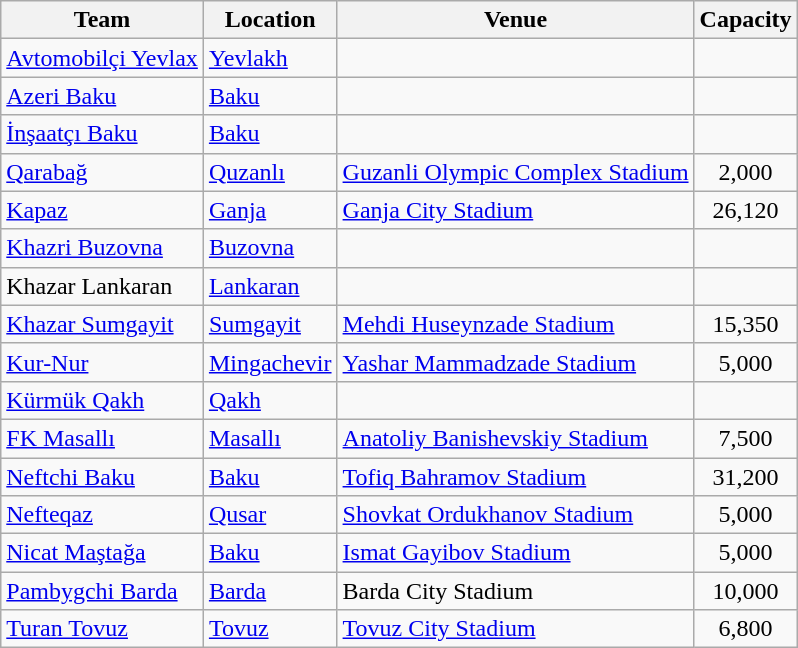<table class="wikitable sortable">
<tr>
<th>Team</th>
<th>Location</th>
<th>Venue</th>
<th>Capacity</th>
</tr>
<tr>
<td><a href='#'>Avtomobilçi Yevlax</a></td>
<td><a href='#'>Yevlakh</a></td>
<td></td>
<td align="center"></td>
</tr>
<tr>
<td><a href='#'>Azeri Baku</a></td>
<td><a href='#'>Baku</a></td>
<td></td>
<td align="center"></td>
</tr>
<tr>
<td><a href='#'>İnşaatçı Baku</a></td>
<td><a href='#'>Baku</a></td>
<td></td>
<td align="center"></td>
</tr>
<tr>
<td><a href='#'>Qarabağ</a></td>
<td><a href='#'>Quzanlı</a></td>
<td><a href='#'>Guzanli Olympic Complex Stadium</a></td>
<td align="center">2,000</td>
</tr>
<tr>
<td><a href='#'>Kapaz</a></td>
<td><a href='#'>Ganja</a></td>
<td><a href='#'>Ganja City Stadium</a></td>
<td align="center">26,120</td>
</tr>
<tr>
<td><a href='#'>Khazri Buzovna</a></td>
<td><a href='#'>Buzovna</a></td>
<td></td>
<td align="center"></td>
</tr>
<tr>
<td>Khazar Lankaran</td>
<td><a href='#'>Lankaran</a></td>
<td></td>
<td align="center"></td>
</tr>
<tr>
<td><a href='#'>Khazar Sumgayit</a></td>
<td><a href='#'>Sumgayit</a></td>
<td><a href='#'>Mehdi Huseynzade Stadium</a></td>
<td align="center">15,350</td>
</tr>
<tr>
<td><a href='#'>Kur-Nur</a></td>
<td><a href='#'>Mingachevir</a></td>
<td><a href='#'>Yashar Mammadzade Stadium</a></td>
<td align="center">5,000</td>
</tr>
<tr>
<td><a href='#'>Kürmük Qakh</a></td>
<td><a href='#'>Qakh</a></td>
<td></td>
<td align="center"></td>
</tr>
<tr>
<td><a href='#'>FK Masallı</a></td>
<td><a href='#'>Masallı</a></td>
<td><a href='#'>Anatoliy Banishevskiy Stadium</a></td>
<td align="center">7,500</td>
</tr>
<tr>
<td><a href='#'>Neftchi Baku</a></td>
<td><a href='#'>Baku</a></td>
<td><a href='#'>Tofiq Bahramov Stadium</a></td>
<td align="center">31,200</td>
</tr>
<tr>
<td><a href='#'>Nefteqaz</a></td>
<td><a href='#'>Qusar</a></td>
<td><a href='#'>Shovkat Ordukhanov Stadium</a></td>
<td align="center">5,000</td>
</tr>
<tr>
<td><a href='#'>Nicat Maştağa</a></td>
<td><a href='#'>Baku</a></td>
<td><a href='#'>Ismat Gayibov Stadium</a></td>
<td align="center">5,000</td>
</tr>
<tr>
<td><a href='#'>Pambygchi Barda</a></td>
<td><a href='#'>Barda</a></td>
<td>Barda City Stadium</td>
<td align="center">10,000</td>
</tr>
<tr>
<td><a href='#'>Turan Tovuz</a></td>
<td><a href='#'>Tovuz</a></td>
<td><a href='#'>Tovuz City Stadium</a></td>
<td align="center">6,800</td>
</tr>
</table>
